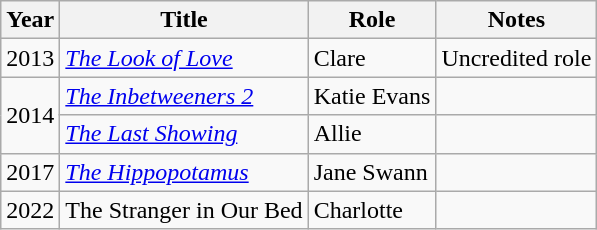<table class="wikitable sortable">
<tr>
<th>Year</th>
<th>Title</th>
<th>Role</th>
<th class="unsortable">Notes</th>
</tr>
<tr>
<td>2013</td>
<td><em><a href='#'>The Look of Love</a></em></td>
<td>Clare</td>
<td>Uncredited role</td>
</tr>
<tr>
<td rowspan="2">2014</td>
<td><em><a href='#'>The Inbetweeners 2</a></em></td>
<td>Katie Evans</td>
<td></td>
</tr>
<tr>
<td><em><a href='#'>The Last Showing</a></em></td>
<td>Allie</td>
<td></td>
</tr>
<tr>
<td>2017</td>
<td><em><a href='#'>The Hippopotamus</a></em></td>
<td>Jane Swann</td>
<td></td>
</tr>
<tr>
<td>2022</td>
<td>The Stranger in Our Bed</td>
<td>Charlotte</td>
<td></td>
</tr>
</table>
